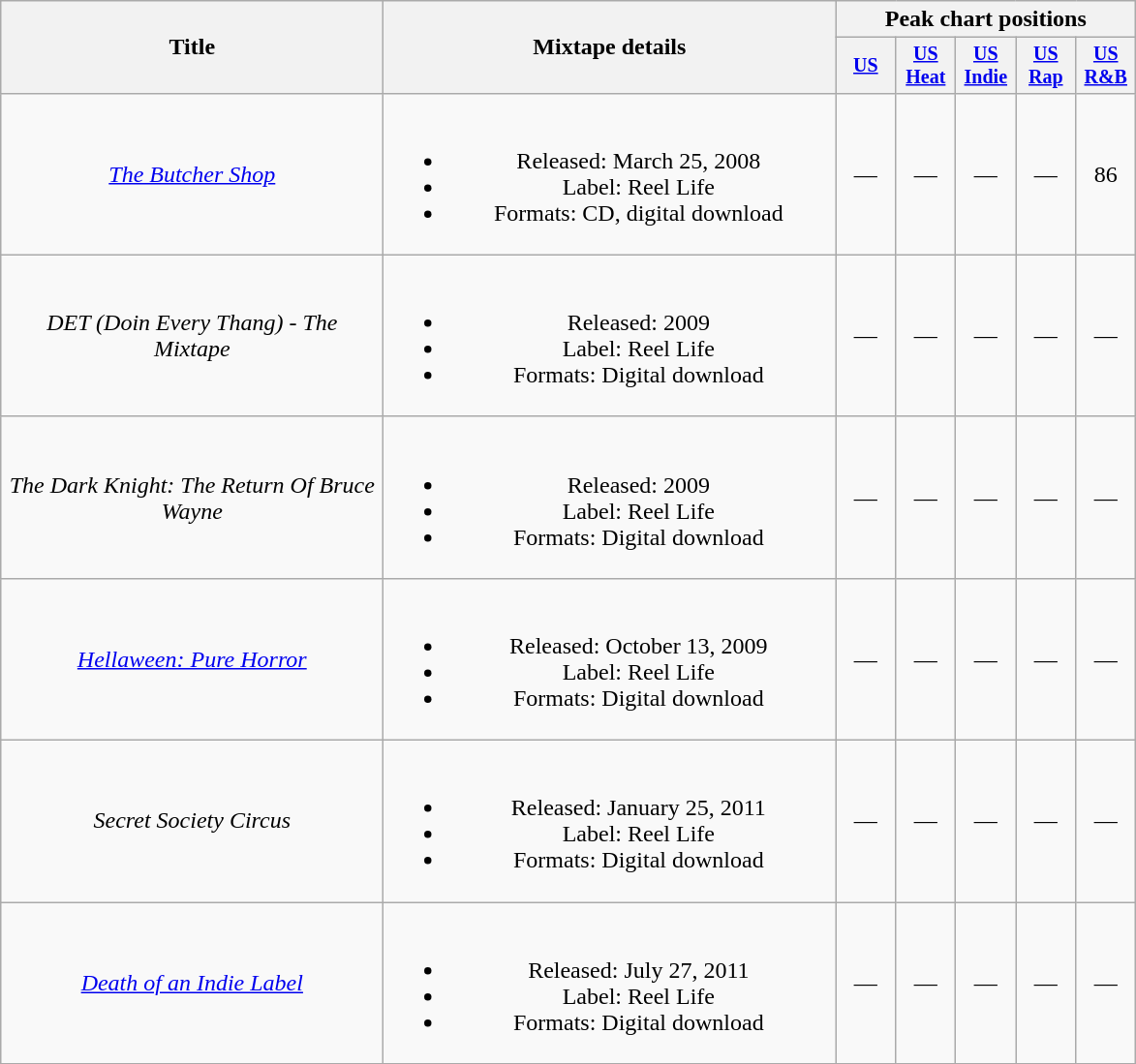<table class="wikitable plainrowheaders" style="text-align:center;">
<tr>
<th rowspan="2" style="width:16em;">Title</th>
<th rowspan="2" style="width:19em;">Mixtape details</th>
<th colspan="5">Peak chart positions</th>
</tr>
<tr style="font-size:smaller;">
<th width="35"><a href='#'>US</a><br></th>
<th width="35"><a href='#'>US<br>Heat</a><br></th>
<th width="35"><a href='#'>US Indie</a><br></th>
<th width="35"><a href='#'>US<br>Rap</a><br></th>
<th width="35"><a href='#'>US<br>R&B</a><br></th>
</tr>
<tr>
<td><em><a href='#'>The Butcher Shop</a></em></td>
<td><br><ul><li>Released: March 25, 2008</li><li>Label: Reel Life</li><li>Formats: CD, digital download</li></ul></td>
<td>—</td>
<td>—</td>
<td>—</td>
<td>—</td>
<td>86</td>
</tr>
<tr>
<td><em>DET (Doin Every Thang) - The Mixtape</em></td>
<td><br><ul><li>Released: 2009</li><li>Label: Reel Life</li><li>Formats: Digital download</li></ul></td>
<td>—</td>
<td>—</td>
<td>—</td>
<td>—</td>
<td>—</td>
</tr>
<tr>
<td><em>The Dark Knight: The Return Of Bruce Wayne</em></td>
<td><br><ul><li>Released: 2009</li><li>Label: Reel Life</li><li>Formats: Digital download</li></ul></td>
<td>—</td>
<td>—</td>
<td>—</td>
<td>—</td>
<td>—</td>
</tr>
<tr>
<td><em><a href='#'>Hellaween: Pure Horror</a></em></td>
<td><br><ul><li>Released: October 13, 2009</li><li>Label: Reel Life</li><li>Formats: Digital download</li></ul></td>
<td>—</td>
<td>—</td>
<td>—</td>
<td>—</td>
<td>—</td>
</tr>
<tr>
<td><em>Secret Society Circus</em></td>
<td><br><ul><li>Released: January 25, 2011</li><li>Label: Reel Life</li><li>Formats: Digital download</li></ul></td>
<td>—</td>
<td>—</td>
<td>—</td>
<td>—</td>
<td>—</td>
</tr>
<tr>
<td><em><a href='#'>Death of an Indie Label</a></em></td>
<td><br><ul><li>Released: July 27, 2011</li><li>Label: Reel Life</li><li>Formats: Digital download</li></ul></td>
<td>—</td>
<td>—</td>
<td>—</td>
<td>—</td>
<td>—</td>
</tr>
<tr>
</tr>
</table>
